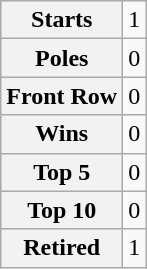<table class="wikitable" style="text-align:center">
<tr>
<th>Starts</th>
<td>1</td>
</tr>
<tr>
<th>Poles</th>
<td>0</td>
</tr>
<tr>
<th>Front Row</th>
<td>0</td>
</tr>
<tr>
<th>Wins</th>
<td>0</td>
</tr>
<tr>
<th>Top 5</th>
<td>0</td>
</tr>
<tr>
<th>Top 10</th>
<td>0</td>
</tr>
<tr>
<th>Retired</th>
<td>1</td>
</tr>
</table>
